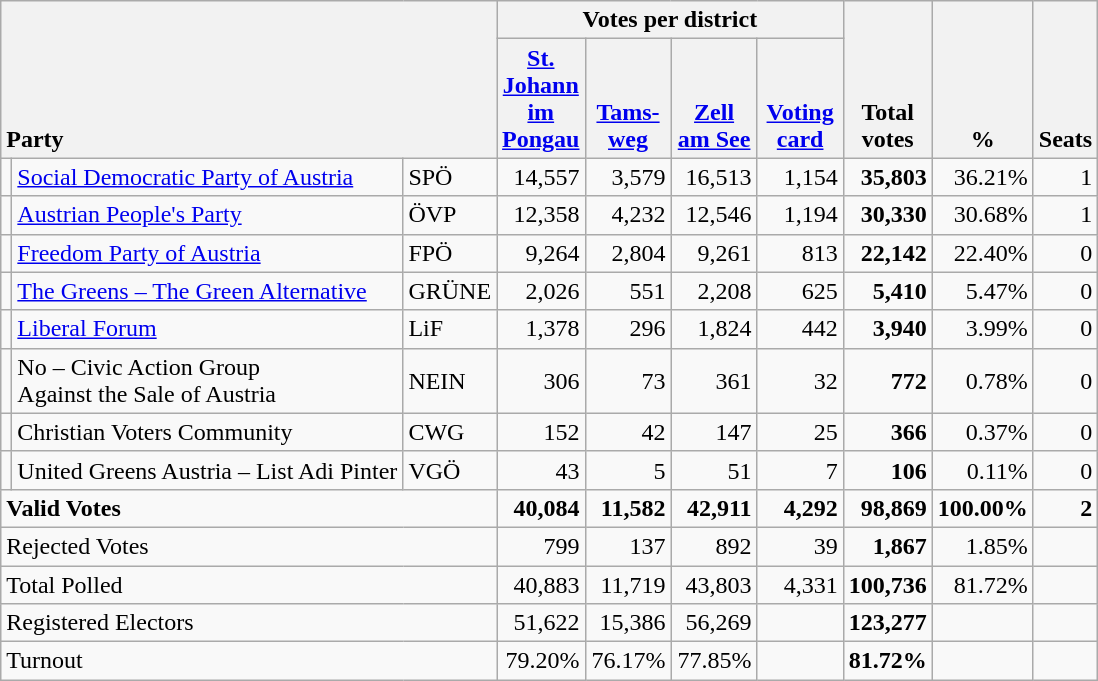<table class="wikitable" border="1" style="text-align:right;">
<tr>
<th style="text-align:left;" valign=bottom rowspan=2 colspan=3>Party</th>
<th colspan=4>Votes per district</th>
<th align=center valign=bottom rowspan=2 width="50">Total<br>votes</th>
<th align=center valign=bottom rowspan=2 width="50">%</th>
<th align=center valign=bottom rowspan=2>Seats</th>
</tr>
<tr>
<th align=center valign=bottom width="50"><a href='#'>St.<br>Johann<br>im<br>Pongau</a></th>
<th align=center valign=bottom width="50"><a href='#'>Tams-<br>weg</a></th>
<th align=center valign=bottom width="50"><a href='#'>Zell<br>am See</a></th>
<th align=center valign=bottom width="50"><a href='#'>Voting<br>card</a></th>
</tr>
<tr>
<td></td>
<td align=left><a href='#'>Social Democratic Party of Austria</a></td>
<td align=left>SPÖ</td>
<td>14,557</td>
<td>3,579</td>
<td>16,513</td>
<td>1,154</td>
<td><strong>35,803</strong></td>
<td>36.21%</td>
<td>1</td>
</tr>
<tr>
<td></td>
<td align=left><a href='#'>Austrian People's Party</a></td>
<td align=left>ÖVP</td>
<td>12,358</td>
<td>4,232</td>
<td>12,546</td>
<td>1,194</td>
<td><strong>30,330</strong></td>
<td>30.68%</td>
<td>1</td>
</tr>
<tr>
<td></td>
<td align=left><a href='#'>Freedom Party of Austria</a></td>
<td align=left>FPÖ</td>
<td>9,264</td>
<td>2,804</td>
<td>9,261</td>
<td>813</td>
<td><strong>22,142</strong></td>
<td>22.40%</td>
<td>0</td>
</tr>
<tr>
<td></td>
<td align=left style="white-space: nowrap;"><a href='#'>The Greens – The Green Alternative</a></td>
<td align=left>GRÜNE</td>
<td>2,026</td>
<td>551</td>
<td>2,208</td>
<td>625</td>
<td><strong>5,410</strong></td>
<td>5.47%</td>
<td>0</td>
</tr>
<tr>
<td></td>
<td align=left><a href='#'>Liberal Forum</a></td>
<td align=left>LiF</td>
<td>1,378</td>
<td>296</td>
<td>1,824</td>
<td>442</td>
<td><strong>3,940</strong></td>
<td>3.99%</td>
<td>0</td>
</tr>
<tr>
<td></td>
<td align=left>No – Civic Action Group<br>Against the Sale of Austria</td>
<td align=left>NEIN</td>
<td>306</td>
<td>73</td>
<td>361</td>
<td>32</td>
<td><strong>772</strong></td>
<td>0.78%</td>
<td>0</td>
</tr>
<tr>
<td></td>
<td align=left>Christian Voters Community</td>
<td align=left>CWG</td>
<td>152</td>
<td>42</td>
<td>147</td>
<td>25</td>
<td><strong>366</strong></td>
<td>0.37%</td>
<td>0</td>
</tr>
<tr>
<td></td>
<td align=left>United Greens Austria – List Adi Pinter</td>
<td align=left>VGÖ</td>
<td>43</td>
<td>5</td>
<td>51</td>
<td>7</td>
<td><strong>106</strong></td>
<td>0.11%</td>
<td>0</td>
</tr>
<tr style="font-weight:bold">
<td align=left colspan=3>Valid Votes</td>
<td>40,084</td>
<td>11,582</td>
<td>42,911</td>
<td>4,292</td>
<td>98,869</td>
<td>100.00%</td>
<td>2</td>
</tr>
<tr>
<td align=left colspan=3>Rejected Votes</td>
<td>799</td>
<td>137</td>
<td>892</td>
<td>39</td>
<td><strong>1,867</strong></td>
<td>1.85%</td>
<td></td>
</tr>
<tr>
<td align=left colspan=3>Total Polled</td>
<td>40,883</td>
<td>11,719</td>
<td>43,803</td>
<td>4,331</td>
<td><strong>100,736</strong></td>
<td>81.72%</td>
<td></td>
</tr>
<tr>
<td align=left colspan=3>Registered Electors</td>
<td>51,622</td>
<td>15,386</td>
<td>56,269</td>
<td></td>
<td><strong>123,277</strong></td>
<td></td>
<td></td>
</tr>
<tr>
<td align=left colspan=3>Turnout</td>
<td>79.20%</td>
<td>76.17%</td>
<td>77.85%</td>
<td></td>
<td><strong>81.72%</strong></td>
<td></td>
<td></td>
</tr>
</table>
